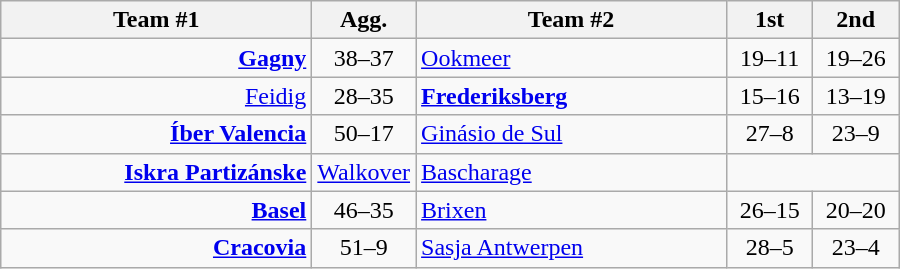<table class=wikitable style="text-align:center">
<tr>
<th width=200>Team #1</th>
<th width=50>Agg.</th>
<th width=200>Team #2</th>
<th width=50>1st</th>
<th width=50>2nd</th>
</tr>
<tr>
<td align=right><strong><a href='#'>Gagny</a></strong> </td>
<td>38–37</td>
<td align=left> <a href='#'>Ookmeer</a></td>
<td align=center>19–11</td>
<td align=center>19–26</td>
</tr>
<tr>
<td align=right><a href='#'>Feidig</a> </td>
<td>28–35</td>
<td align=left> <strong><a href='#'>Frederiksberg</a></strong></td>
<td align=center>15–16</td>
<td align=center>13–19</td>
</tr>
<tr>
<td align=right><strong><a href='#'>Íber Valencia</a></strong> </td>
<td>50–17</td>
<td align=left> <a href='#'>Ginásio de Sul</a></td>
<td align=center>27–8</td>
<td align=center>23–9</td>
</tr>
<tr>
<td align=right><strong><a href='#'>Iskra Partizánske</a></strong> </td>
<td><a href='#'>Walkover</a></td>
<td align=left> <a href='#'>Bascharage</a></td>
<td align=center rowspan=1 colspan=2></td>
</tr>
<tr>
<td align=right><strong><a href='#'>Basel</a></strong> </td>
<td>46–35</td>
<td align=left> <a href='#'>Brixen</a></td>
<td align=center>26–15</td>
<td align=center>20–20</td>
</tr>
<tr>
<td align=right><strong><a href='#'>Cracovia</a></strong> </td>
<td>51–9</td>
<td align=left> <a href='#'>Sasja Antwerpen</a></td>
<td align=center>28–5</td>
<td align=center>23–4</td>
</tr>
</table>
